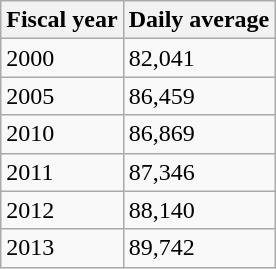<table class="wikitable">
<tr>
<th>Fiscal year</th>
<th>Daily average</th>
</tr>
<tr>
<td>2000</td>
<td>82,041</td>
</tr>
<tr>
<td>2005</td>
<td>86,459</td>
</tr>
<tr>
<td>2010</td>
<td>86,869</td>
</tr>
<tr>
<td>2011</td>
<td>87,346</td>
</tr>
<tr>
<td>2012</td>
<td>88,140</td>
</tr>
<tr>
<td>2013</td>
<td>89,742</td>
</tr>
</table>
